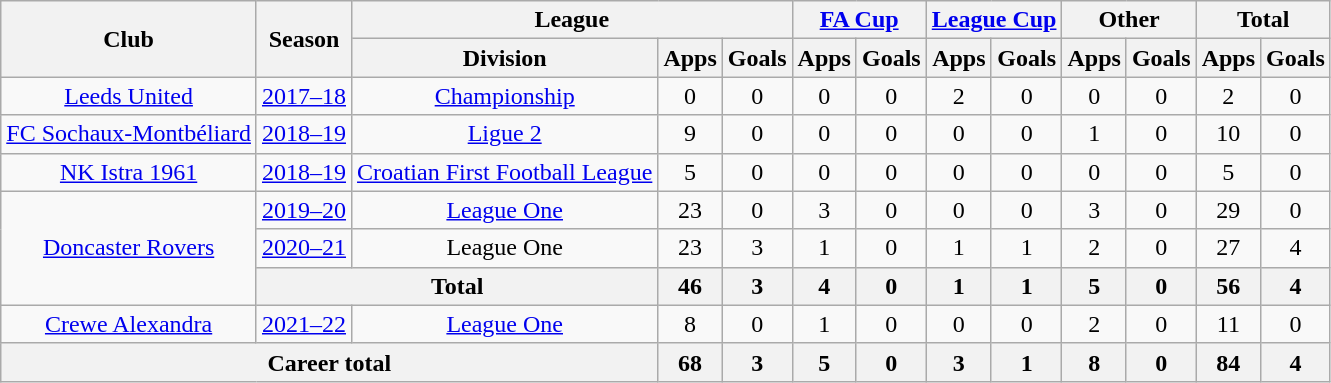<table class="wikitable" style="text-align:center">
<tr>
<th rowspan="2">Club</th>
<th rowspan="2">Season</th>
<th colspan="3">League</th>
<th colspan="2"><a href='#'>FA Cup</a></th>
<th colspan="2"><a href='#'>League Cup</a></th>
<th colspan="2">Other</th>
<th colspan="2">Total</th>
</tr>
<tr>
<th>Division</th>
<th>Apps</th>
<th>Goals</th>
<th>Apps</th>
<th>Goals</th>
<th>Apps</th>
<th>Goals</th>
<th>Apps</th>
<th>Goals</th>
<th>Apps</th>
<th>Goals</th>
</tr>
<tr>
<td><a href='#'>Leeds United</a></td>
<td><a href='#'>2017–18</a></td>
<td><a href='#'>Championship</a></td>
<td>0</td>
<td>0</td>
<td>0</td>
<td>0</td>
<td>2</td>
<td>0</td>
<td>0</td>
<td>0</td>
<td>2</td>
<td>0</td>
</tr>
<tr>
<td><a href='#'>FC Sochaux-Montbéliard</a></td>
<td><a href='#'>2018–19</a></td>
<td><a href='#'>Ligue 2</a></td>
<td>9</td>
<td>0</td>
<td>0</td>
<td>0</td>
<td>0</td>
<td>0</td>
<td>1</td>
<td>0</td>
<td>10</td>
<td>0</td>
</tr>
<tr>
<td><a href='#'>NK Istra 1961</a></td>
<td><a href='#'>2018–19</a></td>
<td><a href='#'>Croatian First Football League</a></td>
<td>5</td>
<td>0</td>
<td>0</td>
<td>0</td>
<td>0</td>
<td>0</td>
<td>0</td>
<td>0</td>
<td>5</td>
<td>0</td>
</tr>
<tr>
<td rowspan="3"><a href='#'>Doncaster Rovers</a></td>
<td><a href='#'>2019–20</a></td>
<td><a href='#'>League One</a></td>
<td>23</td>
<td>0</td>
<td>3</td>
<td>0</td>
<td>0</td>
<td>0</td>
<td>3</td>
<td>0</td>
<td>29</td>
<td>0</td>
</tr>
<tr>
<td><a href='#'>2020–21</a></td>
<td>League One</td>
<td>23</td>
<td>3</td>
<td>1</td>
<td>0</td>
<td>1</td>
<td>1</td>
<td>2</td>
<td>0</td>
<td>27</td>
<td>4</td>
</tr>
<tr>
<th colspan="2">Total</th>
<th>46</th>
<th>3</th>
<th>4</th>
<th>0</th>
<th>1</th>
<th>1</th>
<th>5</th>
<th>0</th>
<th>56</th>
<th>4</th>
</tr>
<tr>
<td><a href='#'>Crewe Alexandra</a></td>
<td><a href='#'>2021–22</a></td>
<td><a href='#'>League One</a></td>
<td>8</td>
<td>0</td>
<td>1</td>
<td>0</td>
<td>0</td>
<td>0</td>
<td>2</td>
<td>0</td>
<td>11</td>
<td>0</td>
</tr>
<tr>
<th colspan="3">Career total</th>
<th>68</th>
<th>3</th>
<th>5</th>
<th>0</th>
<th>3</th>
<th>1</th>
<th>8</th>
<th>0</th>
<th>84</th>
<th>4</th>
</tr>
</table>
